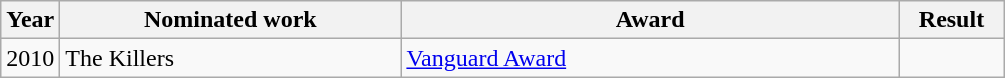<table class="wikitable">
<tr>
<th>Year</th>
<th width="220">Nominated work</th>
<th width="325">Award</th>
<th width="62">Result</th>
</tr>
<tr>
<td>2010</td>
<td>The Killers</td>
<td><a href='#'>Vanguard Award</a></td>
<td></td>
</tr>
</table>
